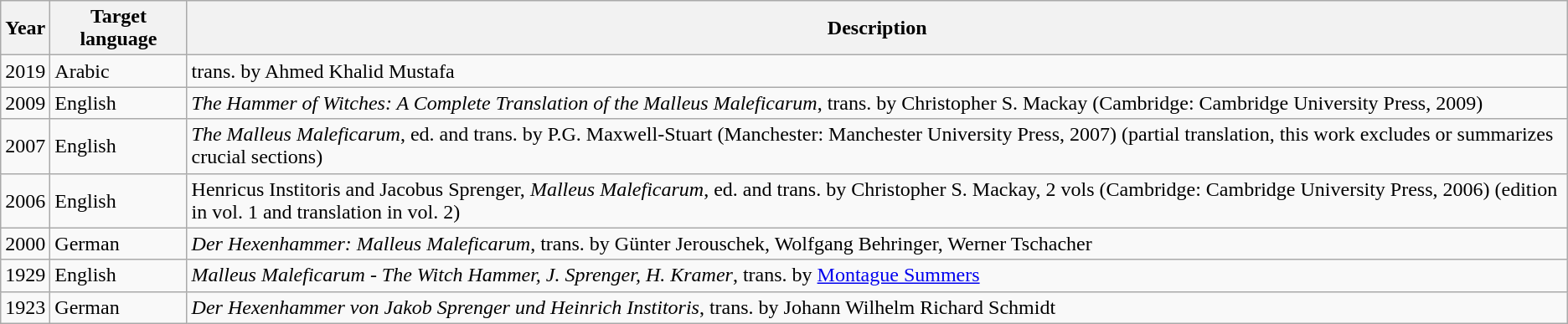<table class="sortable wikitable">
<tr>
<th>Year</th>
<th>Target language</th>
<th>Description</th>
</tr>
<tr>
<td>2019</td>
<td>Arabic</td>
<td> trans. by Ahmed Khalid Mustafa</td>
</tr>
<tr>
<td>2009</td>
<td>English</td>
<td><em>The Hammer of Witches: A Complete Translation of the Malleus Maleficarum</em>, trans. by Christopher S. Mackay (Cambridge: Cambridge University Press, 2009)</td>
</tr>
<tr>
<td>2007</td>
<td>English</td>
<td><em>The Malleus Maleficarum</em>, ed. and trans. by P.G. Maxwell-Stuart (Manchester: Manchester University Press, 2007) (partial translation, this work excludes or summarizes crucial sections)</td>
</tr>
<tr>
<td>2006</td>
<td>English</td>
<td>Henricus Institoris and Jacobus Sprenger, <em>Malleus Maleficarum</em>, ed. and trans. by Christopher S. Mackay, 2 vols (Cambridge: Cambridge University Press, 2006) (edition in vol. 1 and translation in vol. 2)</td>
</tr>
<tr>
<td>2000</td>
<td>German</td>
<td><em>Der Hexenhammer: Malleus Maleficarum</em>, trans. by Günter Jerouschek, Wolfgang Behringer, Werner Tschacher</td>
</tr>
<tr>
<td>1929</td>
<td>English</td>
<td><em>Malleus Maleficarum - The Witch Hammer, J. Sprenger, H. Kramer</em>, trans. by <a href='#'>Montague Summers</a></td>
</tr>
<tr>
<td>1923</td>
<td>German</td>
<td><em>Der Hexenhammer von Jakob Sprenger und Heinrich Institoris</em>, trans. by Johann Wilhelm Richard Schmidt </td>
</tr>
</table>
